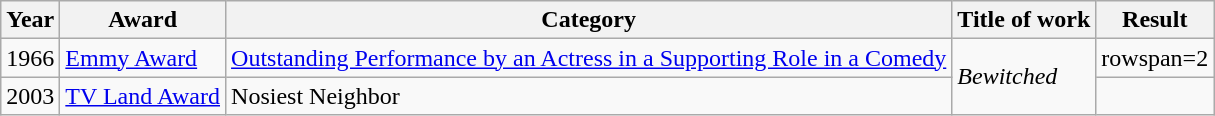<table class="wikitable sortable">
<tr>
<th>Year</th>
<th>Award</th>
<th>Category</th>
<th>Title of work</th>
<th>Result</th>
</tr>
<tr>
<td>1966</td>
<td><a href='#'>Emmy Award</a></td>
<td><a href='#'>Outstanding Performance by an Actress in a Supporting Role in a Comedy</a></td>
<td rowspan=2><em>Bewitched</em></td>
<td>rowspan=2 </td>
</tr>
<tr>
<td>2003</td>
<td><a href='#'>TV Land Award</a></td>
<td>Nosiest Neighbor</td>
</tr>
</table>
